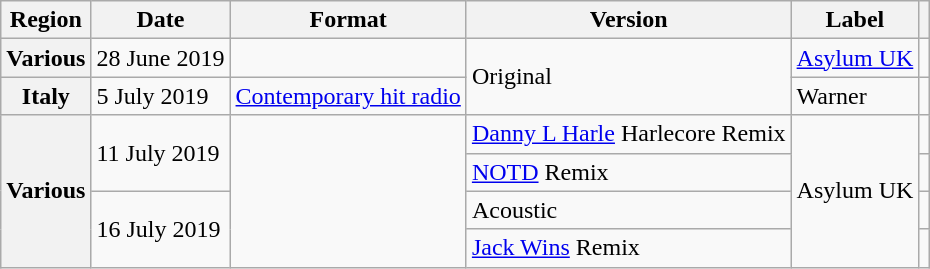<table class="wikitable plainrowheaders">
<tr>
<th scope="col">Region</th>
<th scope="col">Date</th>
<th scope="col">Format</th>
<th scope="col">Version</th>
<th scope="col">Label</th>
<th scope="col"></th>
</tr>
<tr>
<th scope="row">Various</th>
<td>28 June 2019</td>
<td></td>
<td rowspan="2">Original</td>
<td><a href='#'>Asylum UK</a></td>
<td></td>
</tr>
<tr>
<th scope="row">Italy</th>
<td>5 July 2019</td>
<td><a href='#'>Contemporary hit radio</a></td>
<td>Warner</td>
<td></td>
</tr>
<tr>
<th scope="row" rowspan="4">Various</th>
<td rowspan="2">11 July 2019</td>
<td rowspan="4"></td>
<td><a href='#'>Danny L Harle</a> Harlecore Remix</td>
<td rowspan="4">Asylum UK</td>
<td></td>
</tr>
<tr>
<td><a href='#'>NOTD</a> Remix</td>
<td></td>
</tr>
<tr>
<td rowspan="2">16 July 2019</td>
<td>Acoustic</td>
<td></td>
</tr>
<tr>
<td><a href='#'>Jack Wins</a> Remix</td>
<td></td>
</tr>
</table>
